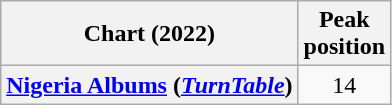<table class="wikitable plainrowheaders" style="text-align:center">
<tr>
<th scope="col">Chart (2022)</th>
<th scope="col">Peak<br>position</th>
</tr>
<tr>
<th scope="row"><a href='#'>Nigeria Albums</a> (<em><a href='#'>TurnTable</a></em>)</th>
<td>14</td>
</tr>
</table>
